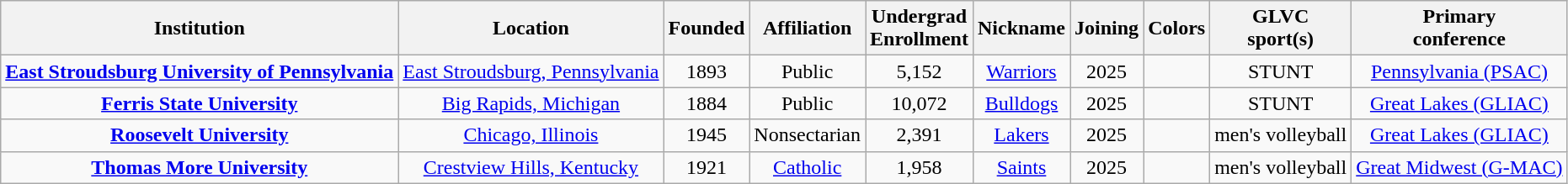<table class="wikitable sortable" style=text-align:center>
<tr>
<th>Institution</th>
<th>Location</th>
<th>Founded</th>
<th>Affiliation</th>
<th>Undergrad<br>Enrollment</th>
<th>Nickname</th>
<th>Joining</th>
<th class=unsortable>Colors</th>
<th>GLVC<br>sport(s)</th>
<th>Primary<br>conference</th>
</tr>
<tr>
<td><strong><a href='#'>East Stroudsburg University of Pennsylvania</a></strong></td>
<td><a href='#'>East Stroudsburg, Pennsylvania</a></td>
<td>1893</td>
<td>Public</td>
<td>5,152</td>
<td><a href='#'>Warriors</a></td>
<td>2025</td>
<td></td>
<td>STUNT</td>
<td><a href='#'>Pennsylvania (PSAC)</a></td>
</tr>
<tr>
<td><strong><a href='#'>Ferris State University</a></strong></td>
<td><a href='#'>Big Rapids, Michigan</a></td>
<td>1884</td>
<td>Public</td>
<td>10,072</td>
<td><a href='#'>Bulldogs</a></td>
<td>2025</td>
<td></td>
<td>STUNT</td>
<td><a href='#'>Great Lakes (GLIAC)</a></td>
</tr>
<tr>
<td><strong><a href='#'>Roosevelt University</a></strong></td>
<td><a href='#'>Chicago, Illinois</a></td>
<td>1945</td>
<td>Nonsectarian</td>
<td>2,391</td>
<td><a href='#'>Lakers</a></td>
<td>2025</td>
<td> </td>
<td>men's volleyball</td>
<td><a href='#'>Great Lakes (GLIAC)</a></td>
</tr>
<tr>
<td><strong><a href='#'>Thomas More University</a></strong></td>
<td><a href='#'>Crestview Hills, Kentucky</a></td>
<td>1921</td>
<td><a href='#'>Catholic</a></td>
<td>1,958</td>
<td><a href='#'>Saints</a></td>
<td>2025</td>
<td>  </td>
<td>men's volleyball</td>
<td><a href='#'>Great Midwest (G-MAC)</a></td>
</tr>
</table>
